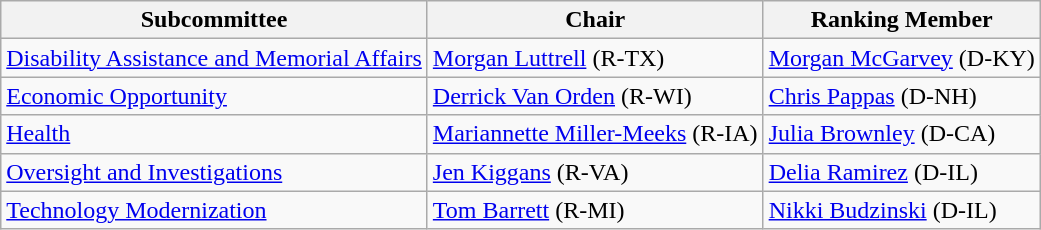<table class="wikitable">
<tr>
<th>Subcommittee</th>
<th>Chair</th>
<th>Ranking Member</th>
</tr>
<tr>
<td><a href='#'>Disability Assistance and Memorial Affairs</a></td>
<td><a href='#'>Morgan Luttrell</a> (R-TX)</td>
<td><a href='#'>Morgan McGarvey</a> (D-KY)</td>
</tr>
<tr>
<td><a href='#'>Economic Opportunity</a></td>
<td><a href='#'>Derrick Van Orden</a> (R-WI)</td>
<td><a href='#'>Chris Pappas</a> (D-NH)</td>
</tr>
<tr>
<td><a href='#'>Health</a></td>
<td><a href='#'>Mariannette Miller-Meeks</a> (R-IA)</td>
<td><a href='#'>Julia Brownley</a> (D-CA)</td>
</tr>
<tr>
<td><a href='#'>Oversight and Investigations</a></td>
<td><a href='#'>Jen Kiggans</a> (R-VA)</td>
<td><a href='#'>Delia Ramirez</a> (D-IL)</td>
</tr>
<tr>
<td><a href='#'>Technology Modernization</a></td>
<td><a href='#'>Tom Barrett</a> (R-MI)</td>
<td><a href='#'>Nikki Budzinski</a> (D-IL)</td>
</tr>
</table>
